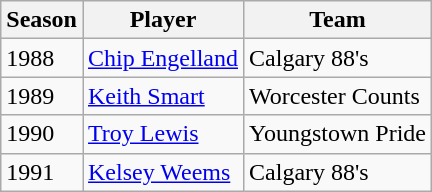<table class="wikitable">
<tr>
<th>Season</th>
<th>Player</th>
<th>Team</th>
</tr>
<tr>
<td>1988</td>
<td><a href='#'>Chip Engelland</a></td>
<td>Calgary 88's</td>
</tr>
<tr>
<td>1989</td>
<td><a href='#'>Keith Smart</a></td>
<td>Worcester Counts</td>
</tr>
<tr>
<td>1990</td>
<td><a href='#'>Troy Lewis</a></td>
<td>Youngstown Pride</td>
</tr>
<tr>
<td>1991</td>
<td><a href='#'>Kelsey Weems</a></td>
<td>Calgary 88's</td>
</tr>
</table>
